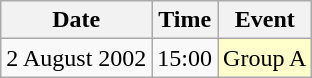<table class = "wikitable" style="text-align:center;">
<tr>
<th>Date</th>
<th>Time</th>
<th>Event</th>
</tr>
<tr>
<td>2 August 2002</td>
<td>15:00</td>
<td bgcolor=ffffcc>Group A</td>
</tr>
</table>
